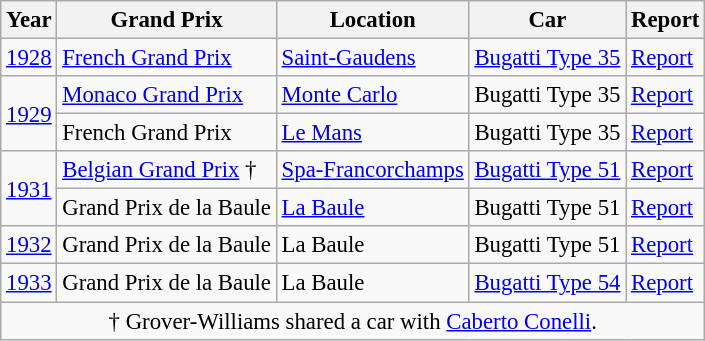<table class="wikitable" style="font-size:95%">
<tr>
<th>Year</th>
<th>Grand Prix</th>
<th>Location</th>
<th>Car</th>
<th>Report</th>
</tr>
<tr>
<td align=center><a href='#'>1928</a></td>
<td> <a href='#'>French Grand Prix</a></td>
<td><a href='#'>Saint-Gaudens</a></td>
<td><a href='#'>Bugatti Type 35</a></td>
<td><a href='#'>Report</a></td>
</tr>
<tr>
<td align=center rowspan=2><a href='#'>1929</a></td>
<td> <a href='#'>Monaco Grand Prix</a></td>
<td><a href='#'>Monte Carlo</a></td>
<td>Bugatti Type 35</td>
<td><a href='#'>Report</a></td>
</tr>
<tr>
<td> French Grand Prix</td>
<td><a href='#'>Le Mans</a></td>
<td>Bugatti Type 35</td>
<td><a href='#'>Report</a></td>
</tr>
<tr>
<td align=center rowspan=2><a href='#'>1931</a></td>
<td> <a href='#'>Belgian Grand Prix</a> †</td>
<td><a href='#'>Spa-Francorchamps</a></td>
<td><a href='#'>Bugatti Type 51</a></td>
<td><a href='#'>Report</a></td>
</tr>
<tr>
<td> Grand Prix de la Baule</td>
<td><a href='#'>La Baule</a></td>
<td>Bugatti Type 51</td>
<td><a href='#'>Report</a></td>
</tr>
<tr>
<td align=center><a href='#'>1932</a></td>
<td> Grand Prix de la Baule</td>
<td>La Baule</td>
<td>Bugatti Type 51</td>
<td><a href='#'>Report</a></td>
</tr>
<tr>
<td align=center><a href='#'>1933</a></td>
<td> Grand Prix de la Baule</td>
<td>La Baule</td>
<td><a href='#'>Bugatti Type 54</a></td>
<td><a href='#'>Report</a></td>
</tr>
<tr>
<td colspan="5" style="text-align: center;">† Grover-Williams shared a car with <a href='#'>Caberto Conelli</a>.</td>
</tr>
</table>
